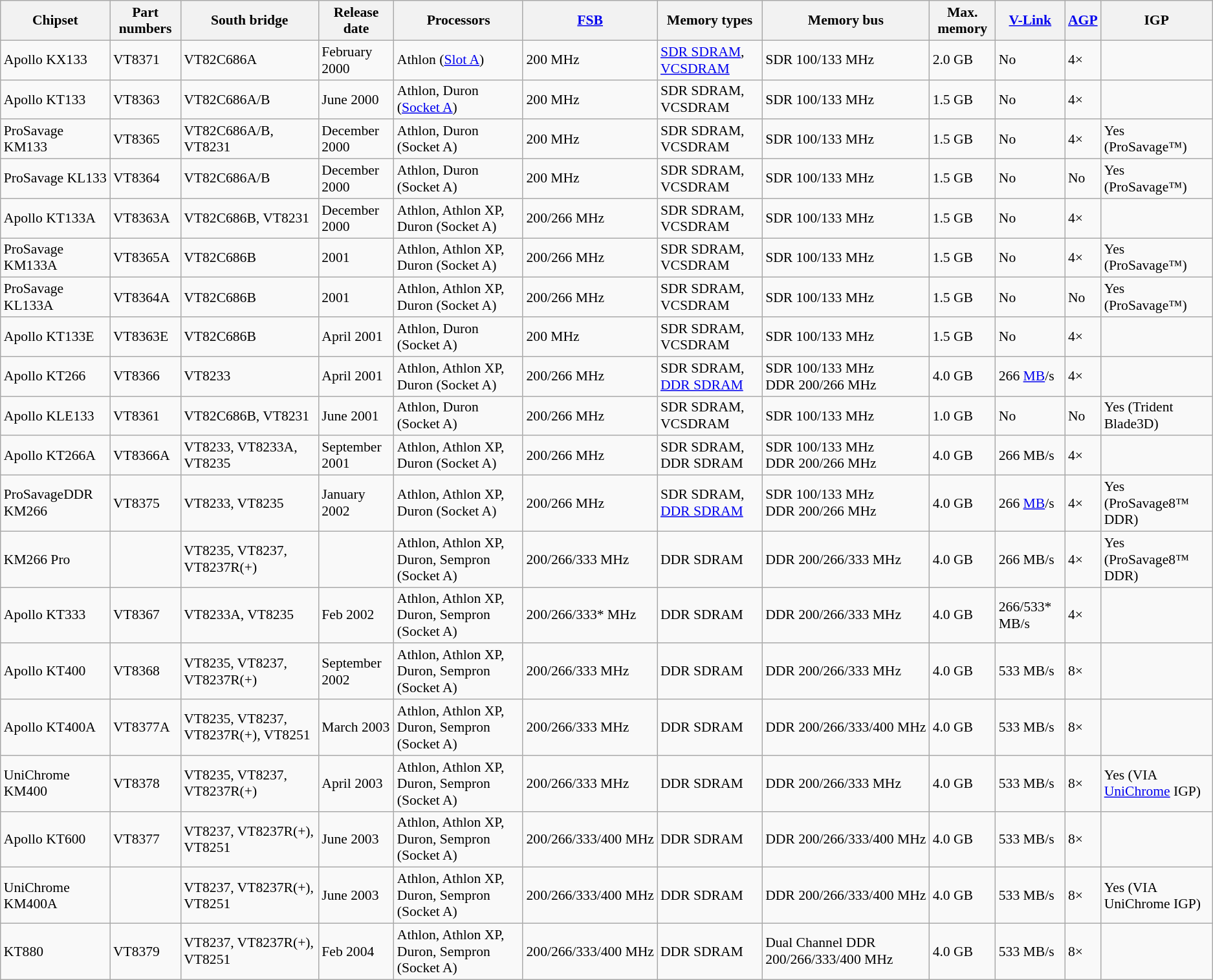<table class="wikitable" style="font-size: 90%;">
<tr>
<th>Chipset</th>
<th>Part numbers</th>
<th>South bridge</th>
<th>Release date</th>
<th>Processors</th>
<th><a href='#'>FSB</a></th>
<th>Memory types</th>
<th>Memory bus</th>
<th>Max. memory</th>
<th><a href='#'>V-Link</a></th>
<th><a href='#'>AGP</a></th>
<th>IGP</th>
</tr>
<tr>
<td>Apollo KX133</td>
<td>VT8371</td>
<td>VT82C686A</td>
<td>February 2000</td>
<td>Athlon (<a href='#'>Slot A</a>)</td>
<td>200 MHz</td>
<td><a href='#'>SDR SDRAM</a>, <a href='#'>VCSDRAM</a></td>
<td>SDR 100/133 MHz</td>
<td>2.0 GB</td>
<td>No</td>
<td>4×</td>
<td></td>
</tr>
<tr>
<td>Apollo KT133</td>
<td>VT8363</td>
<td>VT82C686A/B</td>
<td>June 2000</td>
<td>Athlon, Duron (<a href='#'>Socket A</a>)</td>
<td>200 MHz</td>
<td>SDR SDRAM, VCSDRAM</td>
<td>SDR 100/133 MHz</td>
<td>1.5 GB</td>
<td>No</td>
<td>4×</td>
<td></td>
</tr>
<tr>
<td>ProSavage KM133</td>
<td>VT8365</td>
<td>VT82C686A/B, VT8231</td>
<td>December 2000</td>
<td>Athlon, Duron (Socket A)</td>
<td>200 MHz</td>
<td>SDR SDRAM, VCSDRAM</td>
<td>SDR 100/133 MHz</td>
<td>1.5 GB</td>
<td>No</td>
<td>4×</td>
<td>Yes (ProSavage™)</td>
</tr>
<tr>
<td>ProSavage KL133</td>
<td>VT8364</td>
<td>VT82C686A/B</td>
<td>December 2000</td>
<td>Athlon, Duron (Socket A)</td>
<td>200 MHz</td>
<td>SDR SDRAM, VCSDRAM</td>
<td>SDR 100/133 MHz</td>
<td>1.5 GB</td>
<td>No</td>
<td>No</td>
<td>Yes (ProSavage™)</td>
</tr>
<tr>
<td>Apollo KT133A</td>
<td>VT8363A</td>
<td>VT82C686B, VT8231</td>
<td>December 2000</td>
<td>Athlon, Athlon XP, Duron (Socket A)</td>
<td>200/266 MHz</td>
<td>SDR SDRAM, VCSDRAM</td>
<td>SDR 100/133 MHz</td>
<td>1.5 GB</td>
<td>No</td>
<td>4×</td>
<td></td>
</tr>
<tr>
<td>ProSavage KM133A</td>
<td>VT8365A</td>
<td>VT82C686B</td>
<td>2001</td>
<td>Athlon, Athlon XP, Duron (Socket A)</td>
<td>200/266 MHz</td>
<td>SDR SDRAM, VCSDRAM</td>
<td>SDR 100/133 MHz</td>
<td>1.5 GB</td>
<td>No</td>
<td>4×</td>
<td>Yes (ProSavage™)</td>
</tr>
<tr>
<td>ProSavage KL133A</td>
<td>VT8364A</td>
<td>VT82C686B</td>
<td>2001</td>
<td>Athlon, Athlon XP, Duron (Socket A)</td>
<td>200/266 MHz</td>
<td>SDR SDRAM, VCSDRAM</td>
<td>SDR 100/133 MHz</td>
<td>1.5 GB</td>
<td>No</td>
<td>No</td>
<td>Yes (ProSavage™)</td>
</tr>
<tr>
<td>Apollo KT133E</td>
<td>VT8363E</td>
<td>VT82C686B</td>
<td>April 2001</td>
<td>Athlon, Duron (Socket A)</td>
<td>200 MHz</td>
<td>SDR SDRAM, VCSDRAM</td>
<td>SDR 100/133 MHz</td>
<td>1.5 GB</td>
<td>No</td>
<td>4×</td>
<td></td>
</tr>
<tr>
<td>Apollo KT266</td>
<td>VT8366</td>
<td>VT8233</td>
<td>April 2001</td>
<td>Athlon, Athlon XP, Duron (Socket A)</td>
<td>200/266 MHz</td>
<td>SDR SDRAM, <a href='#'>DDR SDRAM</a></td>
<td>SDR 100/133 MHz<br>DDR 200/266 MHz</td>
<td>4.0 GB</td>
<td>266 <a href='#'>MB</a>/s</td>
<td>4×</td>
<td></td>
</tr>
<tr>
<td>Apollo KLE133</td>
<td>VT8361</td>
<td>VT82C686B, VT8231</td>
<td>June 2001</td>
<td>Athlon, Duron (Socket A)</td>
<td>200/266 MHz</td>
<td>SDR SDRAM, VCSDRAM</td>
<td>SDR 100/133 MHz</td>
<td>1.0 GB</td>
<td>No</td>
<td>No</td>
<td>Yes (Trident Blade3D)</td>
</tr>
<tr>
<td>Apollo KT266A</td>
<td>VT8366A</td>
<td>VT8233, VT8233A, VT8235</td>
<td>September 2001</td>
<td>Athlon, Athlon XP, Duron (Socket A)</td>
<td>200/266 MHz</td>
<td>SDR SDRAM, DDR SDRAM</td>
<td>SDR 100/133 MHz<br>DDR 200/266 MHz</td>
<td>4.0 GB</td>
<td>266 MB/s</td>
<td>4×</td>
<td></td>
</tr>
<tr>
<td>ProSavageDDR KM266</td>
<td>VT8375</td>
<td>VT8233, VT8235</td>
<td>January 2002</td>
<td>Athlon, Athlon XP, Duron (Socket A)</td>
<td>200/266 MHz</td>
<td>SDR SDRAM, <a href='#'>DDR SDRAM</a></td>
<td>SDR 100/133 MHz<br>DDR 200/266 MHz</td>
<td>4.0 GB</td>
<td>266 <a href='#'>MB</a>/s</td>
<td>4×</td>
<td>Yes (ProSavage8™ DDR)</td>
</tr>
<tr>
<td>KM266 Pro</td>
<td></td>
<td>VT8235, VT8237, VT8237R(+)</td>
<td></td>
<td>Athlon, Athlon XP, Duron, Sempron (Socket A)</td>
<td>200/266/333 MHz</td>
<td>DDR SDRAM</td>
<td>DDR 200/266/333 MHz</td>
<td>4.0 GB</td>
<td>266 MB/s</td>
<td>4×</td>
<td>Yes (ProSavage8™ DDR)</td>
</tr>
<tr>
<td>Apollo KT333</td>
<td>VT8367</td>
<td>VT8233A, VT8235</td>
<td>Feb 2002</td>
<td>Athlon, Athlon XP, Duron, Sempron (Socket A)</td>
<td>200/266/333* MHz</td>
<td>DDR SDRAM</td>
<td>DDR 200/266/333 MHz</td>
<td>4.0 GB</td>
<td>266/533* MB/s</td>
<td>4×</td>
<td></td>
</tr>
<tr>
<td>Apollo KT400</td>
<td>VT8368</td>
<td>VT8235, VT8237, VT8237R(+)</td>
<td>September 2002</td>
<td>Athlon, Athlon XP, Duron, Sempron (Socket A)</td>
<td>200/266/333 MHz</td>
<td>DDR SDRAM</td>
<td>DDR 200/266/333 MHz</td>
<td>4.0 GB</td>
<td>533 MB/s</td>
<td>8×</td>
<td></td>
</tr>
<tr>
<td>Apollo KT400A</td>
<td>VT8377A</td>
<td>VT8235, VT8237, VT8237R(+), VT8251</td>
<td>March 2003</td>
<td>Athlon, Athlon XP, Duron, Sempron (Socket A)</td>
<td>200/266/333 MHz</td>
<td>DDR SDRAM</td>
<td>DDR 200/266/333/400 MHz</td>
<td>4.0 GB</td>
<td>533 MB/s</td>
<td>8×</td>
<td></td>
</tr>
<tr>
<td>UniChrome KM400</td>
<td>VT8378</td>
<td>VT8235, VT8237, VT8237R(+)</td>
<td>April 2003</td>
<td>Athlon, Athlon XP, Duron, Sempron (Socket A)</td>
<td>200/266/333 MHz</td>
<td>DDR SDRAM</td>
<td>DDR 200/266/333 MHz</td>
<td>4.0 GB</td>
<td>533 MB/s</td>
<td>8×</td>
<td>Yes (VIA <a href='#'>UniChrome</a> IGP)</td>
</tr>
<tr>
<td>Apollo KT600</td>
<td>VT8377</td>
<td>VT8237, VT8237R(+), VT8251</td>
<td>June 2003</td>
<td>Athlon, Athlon XP, Duron, Sempron (Socket A)</td>
<td>200/266/333/400 MHz</td>
<td>DDR SDRAM</td>
<td>DDR 200/266/333/400 MHz</td>
<td>4.0 GB</td>
<td>533 MB/s</td>
<td>8×</td>
<td></td>
</tr>
<tr>
<td>UniChrome KM400A</td>
<td></td>
<td>VT8237, VT8237R(+), VT8251</td>
<td>June 2003</td>
<td>Athlon, Athlon XP, Duron, Sempron (Socket A)</td>
<td>200/266/333/400 MHz</td>
<td>DDR SDRAM</td>
<td>DDR 200/266/333/400 MHz</td>
<td>4.0 GB</td>
<td>533 MB/s</td>
<td>8×</td>
<td>Yes (VIA UniChrome IGP)</td>
</tr>
<tr>
<td>KT880</td>
<td>VT8379</td>
<td>VT8237, VT8237R(+), VT8251</td>
<td>Feb 2004</td>
<td>Athlon, Athlon XP, Duron, Sempron (Socket A)</td>
<td>200/266/333/400 MHz</td>
<td>DDR SDRAM</td>
<td>Dual Channel DDR 200/266/333/400 MHz</td>
<td>4.0 GB</td>
<td>533 MB/s</td>
<td>8×</td>
<td></td>
</tr>
</table>
